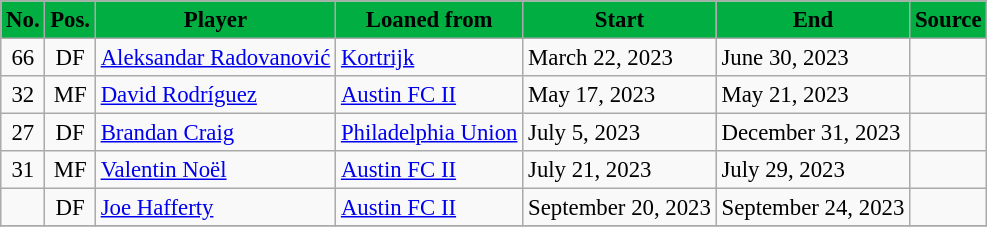<table class="wikitable sortable" style="text-align:center; font-size:95%; text-align:left;">
<tr>
<th style="background:#00AE42; color:#000000">No.</th>
<th style="background:#00AE42; color:#000000">Pos.</th>
<th style="background:#00AE42; color:#000000">Player</th>
<th style="background:#00AE42; color:#000000">Loaned from</th>
<th style="background:#00AE42; color:#000000">Start</th>
<th style="background:#00AE42; color:#000000">End</th>
<th style="background:#00AE42; color:#000000">Source</th>
</tr>
<tr>
<td align=center>66</td>
<td align=center>DF</td>
<td> <a href='#'>Aleksandar Radovanović</a></td>
<td> <a href='#'>Kortrijk</a></td>
<td>March 22, 2023</td>
<td>June 30, 2023</td>
<td></td>
</tr>
<tr>
<td align=center>32</td>
<td align=center>MF</td>
<td> <a href='#'>David Rodríguez</a></td>
<td> <a href='#'>Austin FC II</a></td>
<td>May 17, 2023</td>
<td>May 21, 2023</td>
<td></td>
</tr>
<tr>
<td align=center>27</td>
<td align=center>DF</td>
<td> <a href='#'>Brandan Craig</a></td>
<td> <a href='#'>Philadelphia Union</a></td>
<td>July 5, 2023</td>
<td>December 31, 2023</td>
<td></td>
</tr>
<tr>
<td align=center>31</td>
<td align=center>MF</td>
<td> <a href='#'>Valentin Noël</a></td>
<td> <a href='#'>Austin FC II</a></td>
<td>July 21, 2023</td>
<td>July 29, 2023</td>
<td></td>
</tr>
<tr>
<td align=center></td>
<td align=center>DF</td>
<td> <a href='#'>Joe Hafferty</a></td>
<td> <a href='#'>Austin FC II</a></td>
<td>September 20, 2023</td>
<td>September 24, 2023</td>
<td></td>
</tr>
<tr>
</tr>
</table>
